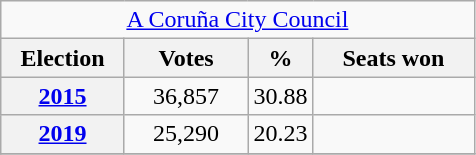<table class="wikitable" style="text-align:center;">
<tr>
<td colspan="8"><a href='#'>A Coruña City Council</a></td>
</tr>
<tr>
<th width="75px">Election</th>
<th width="75px">Votes</th>
<th width="35px">%</th>
<th width="100px">Seats won</th>
</tr>
<tr>
<th><a href='#'>2015</a></th>
<td>36,857</td>
<td>30.88</td>
<td></td>
</tr>
<tr>
<th><a href='#'>2019</a></th>
<td>25,290</td>
<td>20.23</td>
<td></td>
</tr>
<tr>
</tr>
</table>
